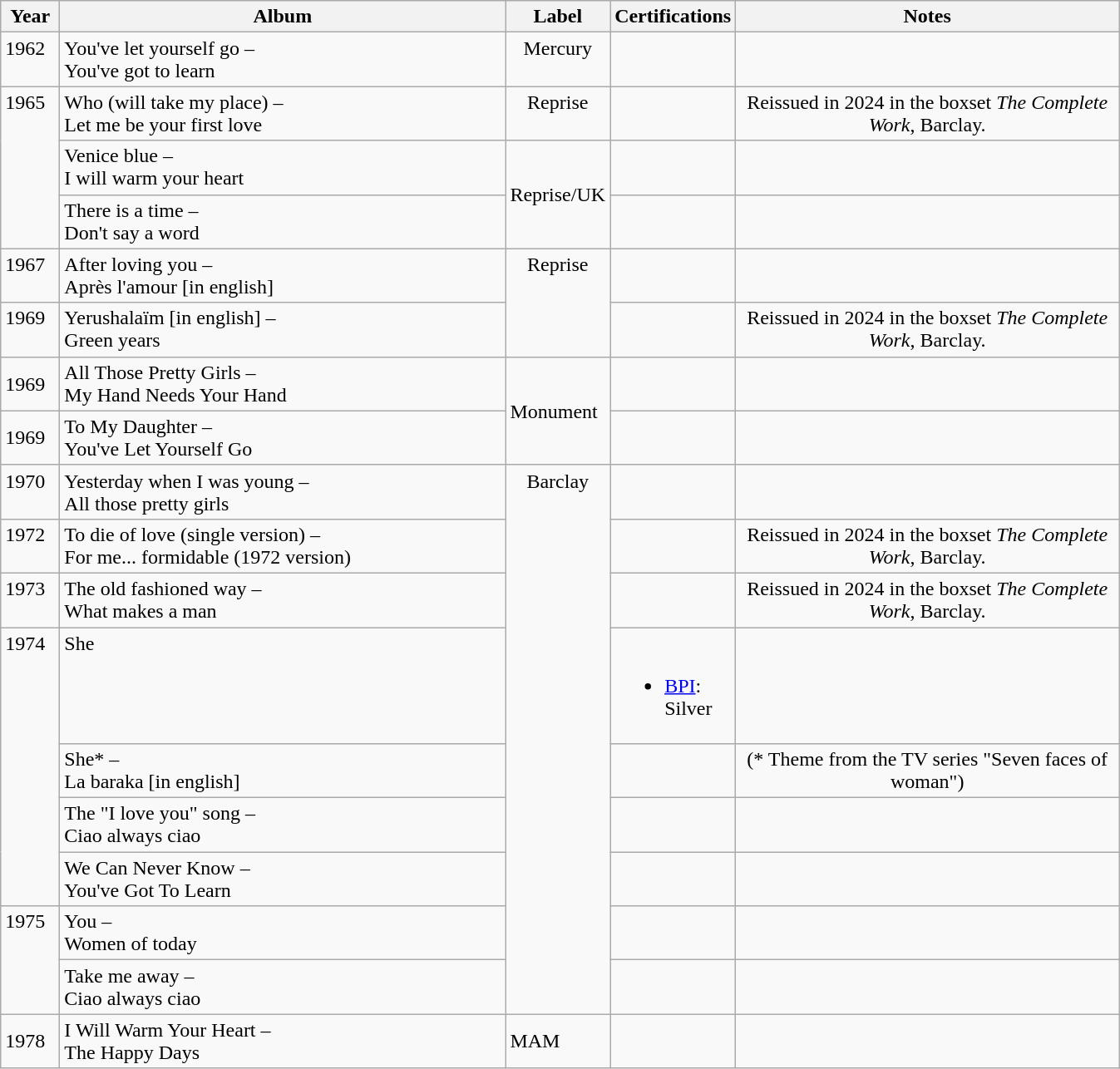<table class="wikitable">
<tr>
<th align="left" valign="top" width="40">Year</th>
<th align="left" valign="top" width="350">Album</th>
<th align="center" valign="top" width="70">Label</th>
<th align="center" valign="top" width="70">Certifications</th>
<th align="left" valign="top" width="300">Notes</th>
</tr>
<tr>
<td align="left" valign="top">1962</td>
<td align="left" valign="top">You've let yourself go –<br>You've got to learn</td>
<td align="center" valign="top">Mercury</td>
<td></td>
<td align="center" valign="top"></td>
</tr>
<tr>
<td rowspan="3" align="left" valign="top">1965</td>
<td align="left" valign="top">Who (will take my place) –<br>Let me be your first love</td>
<td align="center" valign="top">Reprise</td>
<td></td>
<td align="center" valign="top">Reissued in 2024 in the boxset <em>The Complete Work</em>, Barclay.</td>
</tr>
<tr>
<td align="left" valign="top">Venice blue –<br>I will warm your heart</td>
<td rowspan="2">Reprise/UK</td>
<td></td>
<td align="center" valign="top"></td>
</tr>
<tr>
<td>There is a time –<br>Don't say a word</td>
<td></td>
<td></td>
</tr>
<tr>
<td align="left" valign="top">1967</td>
<td align="left" valign="top">After loving you –<br>Après l'amour [in english]</td>
<td rowspan="2" align="center" valign="top">Reprise</td>
<td></td>
<td align="center" valign="top"></td>
</tr>
<tr>
<td align="left" valign="top">1969</td>
<td align="left" valign="top">Yerushalaïm [in english] –<br>Green years</td>
<td></td>
<td align="center" valign="top">Reissued in 2024 in the boxset <em>The Complete Work</em>, Barclay.</td>
</tr>
<tr>
<td>1969</td>
<td>All Those Pretty Girls –<br>My Hand Needs Your Hand</td>
<td rowspan="2">Monument</td>
<td></td>
<td></td>
</tr>
<tr>
<td>1969</td>
<td>To My Daughter –<br>You've Let Yourself Go</td>
<td></td>
<td></td>
</tr>
<tr>
<td align="left" valign="top">1970</td>
<td align="left" valign="top">Yesterday when I was young –<br>All those pretty girls</td>
<td rowspan="9" align="center" valign="top">Barclay</td>
<td></td>
<td align="center" valign="top"></td>
</tr>
<tr>
<td align="left" valign="top">1972</td>
<td align="left" valign="top">To die of love (single version) –<br>For me... formidable (1972 version)</td>
<td></td>
<td align="center" valign="top">Reissued in 2024 in the boxset <em>The Complete Work</em>, Barclay.</td>
</tr>
<tr>
<td align="left" valign="top">1973</td>
<td align="left" valign="top">The old fashioned way –<br>What makes a man</td>
<td></td>
<td align="center" valign="top">Reissued in 2024 in the boxset <em>The Complete Work</em>, Barclay.</td>
</tr>
<tr>
<td rowspan="4" align="left" valign="top">1974</td>
<td align="left" valign="top">She</td>
<td><br><ul><li><a href='#'>BPI</a>: Silver</li></ul></td>
<td align="center" valign="top"></td>
</tr>
<tr>
<td align="left" valign="top">She* –<br>La baraka [in english]</td>
<td></td>
<td align="center" valign="top">(* Theme from the TV series "Seven faces of woman")</td>
</tr>
<tr>
<td align="left" valign="top">The "I love you" song –<br>Ciao always ciao</td>
<td></td>
<td align="center" valign="top"></td>
</tr>
<tr>
<td>We Can Never Know –<br>You've Got To Learn</td>
<td></td>
<td></td>
</tr>
<tr>
<td rowspan="2" align="left" valign="top">1975</td>
<td align="left" valign="top">You –<br>Women of today</td>
<td></td>
<td align="center" valign="top"></td>
</tr>
<tr>
<td align="left" valign="top">Take me away –<br>Ciao always ciao</td>
<td></td>
<td align="center" valign="top"></td>
</tr>
<tr>
<td>1978</td>
<td>I Will Warm Your Heart –<br>The Happy Days</td>
<td>MAM</td>
<td></td>
<td></td>
</tr>
</table>
